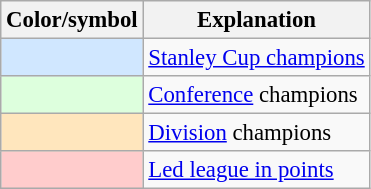<table class="wikitable" style="font-size:95%">
<tr>
<th scope="col">Color/symbol</th>
<th scope="col">Explanation</th>
</tr>
<tr>
<th scope="row" style="background:#D0E7FF"></th>
<td><a href='#'>Stanley Cup champions</a></td>
</tr>
<tr>
<th scope="row" style="background:#DDFFDD"></th>
<td><a href='#'>Conference</a> champions</td>
</tr>
<tr>
<th scope="row" style="background:#FFE6BD"></th>
<td><a href='#'>Division</a> champions</td>
</tr>
<tr>
<th scope="row" style="background:#FFCCCC"></th>
<td><a href='#'>Led league in points</a></td>
</tr>
</table>
